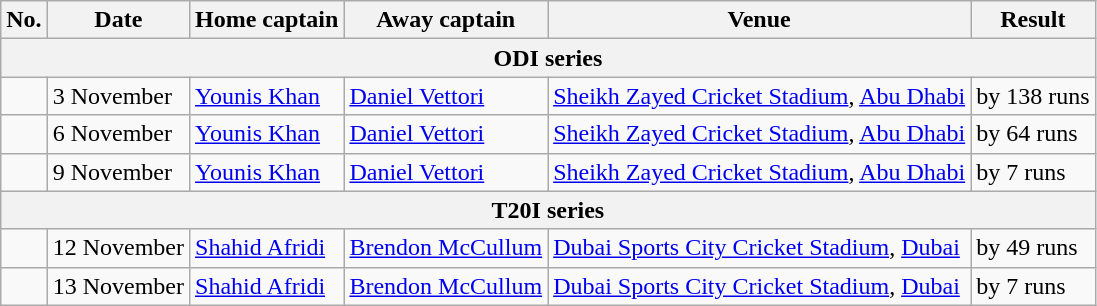<table class="wikitable">
<tr>
<th>No.</th>
<th>Date</th>
<th>Home captain</th>
<th>Away captain</th>
<th>Venue</th>
<th>Result</th>
</tr>
<tr>
<th colspan="9">ODI series</th>
</tr>
<tr>
<td></td>
<td>3 November</td>
<td><a href='#'>Younis Khan</a></td>
<td><a href='#'>Daniel Vettori</a></td>
<td><a href='#'>Sheikh Zayed Cricket Stadium</a>, <a href='#'>Abu Dhabi</a></td>
<td> by 138 runs</td>
</tr>
<tr>
<td></td>
<td>6 November</td>
<td><a href='#'>Younis Khan</a></td>
<td><a href='#'>Daniel Vettori</a></td>
<td><a href='#'>Sheikh Zayed Cricket Stadium</a>, <a href='#'>Abu Dhabi</a></td>
<td> by 64 runs</td>
</tr>
<tr>
<td></td>
<td>9 November</td>
<td><a href='#'>Younis Khan</a></td>
<td><a href='#'>Daniel Vettori</a></td>
<td><a href='#'>Sheikh Zayed Cricket Stadium</a>, <a href='#'>Abu Dhabi</a></td>
<td> by 7 runs</td>
</tr>
<tr>
<th colspan="9">T20I series</th>
</tr>
<tr>
<td></td>
<td>12 November</td>
<td><a href='#'>Shahid Afridi</a></td>
<td><a href='#'>Brendon McCullum</a></td>
<td><a href='#'>Dubai Sports City Cricket Stadium</a>, <a href='#'>Dubai</a></td>
<td> by 49 runs</td>
</tr>
<tr>
<td></td>
<td>13 November</td>
<td><a href='#'>Shahid Afridi</a></td>
<td><a href='#'>Brendon McCullum</a></td>
<td><a href='#'>Dubai Sports City Cricket Stadium</a>, <a href='#'>Dubai</a></td>
<td> by 7 runs</td>
</tr>
</table>
